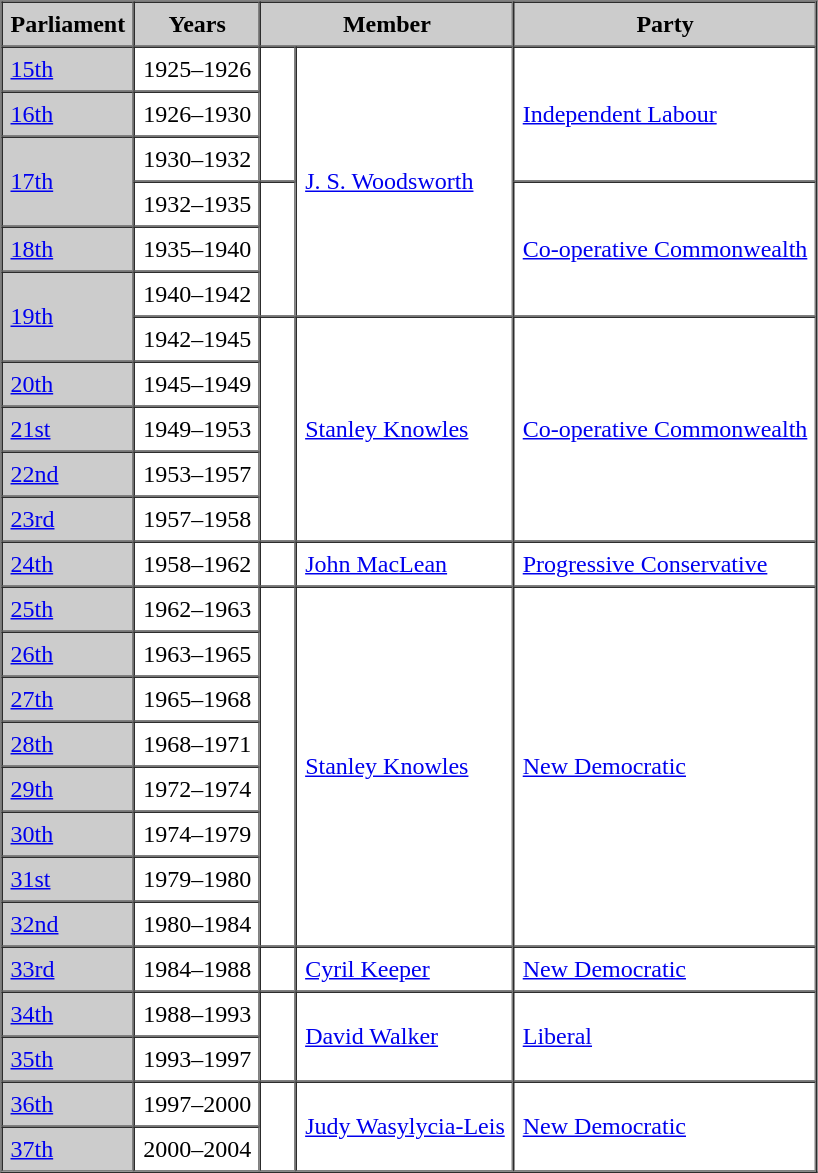<table border=1 cellpadding=5 cellspacing=0>
<tr bgcolor="CCCCCC">
<th>Parliament</th>
<th>Years</th>
<th colspan="2">Member</th>
<th>Party</th>
</tr>
<tr>
<td bgcolor="CCCCCC"><a href='#'>15th</a></td>
<td>1925–1926</td>
<td rowspan="3" >   </td>
<td rowspan="6"><a href='#'>J. S. Woodsworth</a></td>
<td rowspan="3"><a href='#'>Independent Labour</a></td>
</tr>
<tr>
<td bgcolor="CCCCCC"><a href='#'>16th</a></td>
<td>1926–1930</td>
</tr>
<tr>
<td rowspan="2" bgcolor="CCCCCC"><a href='#'>17th</a></td>
<td>1930–1932</td>
</tr>
<tr>
<td>1932–1935</td>
<td rowspan="3" >   </td>
<td rowspan="3"><a href='#'>Co-operative Commonwealth</a></td>
</tr>
<tr>
<td bgcolor="CCCCCC"><a href='#'>18th</a></td>
<td>1935–1940</td>
</tr>
<tr>
<td rowspan="2" bgcolor="CCCCCC"><a href='#'>19th</a></td>
<td>1940–1942</td>
</tr>
<tr>
<td>1942–1945</td>
<td rowspan="5" >   </td>
<td rowspan="5"><a href='#'>Stanley Knowles</a></td>
<td rowspan="5"><a href='#'>Co-operative Commonwealth</a></td>
</tr>
<tr>
<td bgcolor="CCCCCC"><a href='#'>20th</a></td>
<td>1945–1949</td>
</tr>
<tr>
<td bgcolor="CCCCCC"><a href='#'>21st</a></td>
<td>1949–1953</td>
</tr>
<tr>
<td bgcolor="CCCCCC"><a href='#'>22nd</a></td>
<td>1953–1957</td>
</tr>
<tr>
<td bgcolor="CCCCCC"><a href='#'>23rd</a></td>
<td>1957–1958</td>
</tr>
<tr>
<td bgcolor="CCCCCC"><a href='#'>24th</a></td>
<td>1958–1962</td>
<td>   </td>
<td><a href='#'>John MacLean</a></td>
<td><a href='#'>Progressive Conservative</a></td>
</tr>
<tr>
<td bgcolor="CCCCCC"><a href='#'>25th</a></td>
<td>1962–1963</td>
<td rowspan="8" >   </td>
<td rowspan="8"><a href='#'>Stanley Knowles</a></td>
<td rowspan="8"><a href='#'>New Democratic</a></td>
</tr>
<tr>
<td bgcolor="CCCCCC"><a href='#'>26th</a></td>
<td>1963–1965</td>
</tr>
<tr>
<td bgcolor="CCCCCC"><a href='#'>27th</a></td>
<td>1965–1968</td>
</tr>
<tr>
<td bgcolor="CCCCCC"><a href='#'>28th</a></td>
<td>1968–1971</td>
</tr>
<tr>
<td bgcolor="CCCCCC"><a href='#'>29th</a></td>
<td>1972–1974</td>
</tr>
<tr>
<td bgcolor="CCCCCC"><a href='#'>30th</a></td>
<td>1974–1979</td>
</tr>
<tr>
<td bgcolor="CCCCCC"><a href='#'>31st</a></td>
<td>1979–1980</td>
</tr>
<tr>
<td bgcolor="CCCCCC"><a href='#'>32nd</a></td>
<td>1980–1984</td>
</tr>
<tr>
<td bgcolor="CCCCCC"><a href='#'>33rd</a></td>
<td>1984–1988</td>
<td>   </td>
<td><a href='#'>Cyril Keeper</a></td>
<td><a href='#'>New Democratic</a></td>
</tr>
<tr>
<td bgcolor="CCCCCC"><a href='#'>34th</a></td>
<td>1988–1993</td>
<td rowspan="2" >   </td>
<td rowspan="2"><a href='#'>David Walker</a></td>
<td rowspan="2"><a href='#'>Liberal</a></td>
</tr>
<tr>
<td bgcolor="CCCCCC"><a href='#'>35th</a></td>
<td>1993–1997</td>
</tr>
<tr>
<td bgcolor="CCCCCC"><a href='#'>36th</a></td>
<td>1997–2000</td>
<td rowspan="2" >   </td>
<td rowspan="2"><a href='#'>Judy Wasylycia-Leis</a></td>
<td rowspan="2"><a href='#'>New Democratic</a></td>
</tr>
<tr>
<td bgcolor="CCCCCC"><a href='#'>37th</a></td>
<td>2000–2004</td>
</tr>
<tr>
</tr>
</table>
